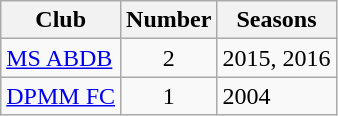<table class="wikitable sortable">
<tr>
<th>Club</th>
<th>Number</th>
<th>Seasons</th>
</tr>
<tr>
<td><a href='#'>MS ABDB</a></td>
<td style="text-align:center">2</td>
<td>2015, 2016</td>
</tr>
<tr>
<td><a href='#'>DPMM FC</a></td>
<td style="text-align:center">1</td>
<td>2004</td>
</tr>
</table>
